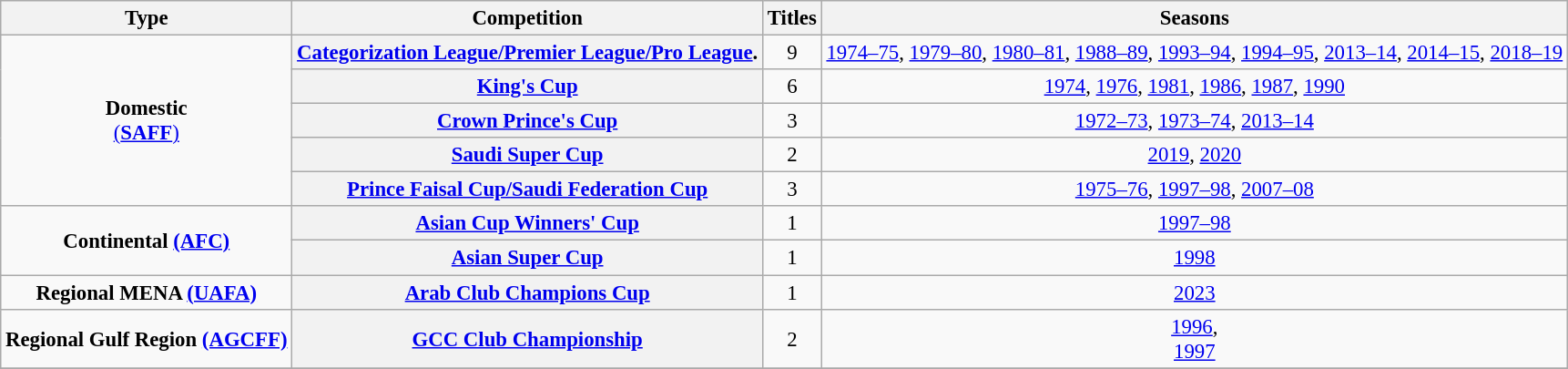<table class="wikitable plainrowheaders" style="font-size:95%; text-align:center;">
<tr>
<th>Type</th>
<th>Competition</th>
<th>Titles</th>
<th>Seasons</th>
</tr>
<tr>
<td rowspan="5"><strong>Domestic</strong><br><a href='#'>(<strong>SAFF</strong>)</a></td>
<th scope=col><a href='#'>Categorization League/Premier League/Pro League</a>.</th>
<td>9</td>
<td><a href='#'>1974–75</a>, <a href='#'>1979–80</a>, <a href='#'>1980–81</a>, <a href='#'>1988–89</a>, <a href='#'>1993–94</a>, <a href='#'>1994–95</a>, <a href='#'>2013–14</a>, <a href='#'>2014–15</a>, <a href='#'>2018–19</a></td>
</tr>
<tr>
<th scope=col><a href='#'>King's Cup</a></th>
<td>6</td>
<td><a href='#'>1974</a>, <a href='#'>1976</a>, <a href='#'>1981</a>, <a href='#'>1986</a>, <a href='#'>1987</a>, <a href='#'>1990</a></td>
</tr>
<tr>
<th scope=col><a href='#'>Crown Prince's Cup</a></th>
<td>3</td>
<td><a href='#'>1972–73</a>, <a href='#'>1973–74</a>, <a href='#'>2013–14</a></td>
</tr>
<tr>
<th scope=col><a href='#'>Saudi Super Cup</a></th>
<td>2</td>
<td><a href='#'>2019</a>, <a href='#'>2020</a></td>
</tr>
<tr>
<th scope=col><a href='#'>Prince Faisal Cup/Saudi Federation Cup</a></th>
<td>3</td>
<td><a href='#'>1975–76</a>, <a href='#'>1997–98</a>, <a href='#'>2007–08</a></td>
</tr>
<tr>
<td rowspan="2"><strong>Continental <a href='#'>(AFC)</a></strong></td>
<th scope=col><a href='#'>Asian Cup Winners' Cup</a></th>
<td>1</td>
<td><a href='#'>1997–98</a></td>
</tr>
<tr>
<th scope=col><a href='#'>Asian Super Cup</a></th>
<td>1</td>
<td><a href='#'>1998</a></td>
</tr>
<tr>
<td rowspan="1"><strong>Regional MENA <a href='#'>(UAFA)</a></strong></td>
<th scope=col><a href='#'>Arab Club Champions Cup</a></th>
<td>1</td>
<td><a href='#'>2023</a></td>
</tr>
<tr>
<td rowspan="1"><strong>Regional Gulf Region <a href='#'>(AGCFF)</a></strong></td>
<th scope=col><a href='#'>GCC Club Championship</a></th>
<td>2</td>
<td><a href='#'>1996</a>,<br><a href='#'>1997</a></td>
</tr>
<tr>
</tr>
</table>
